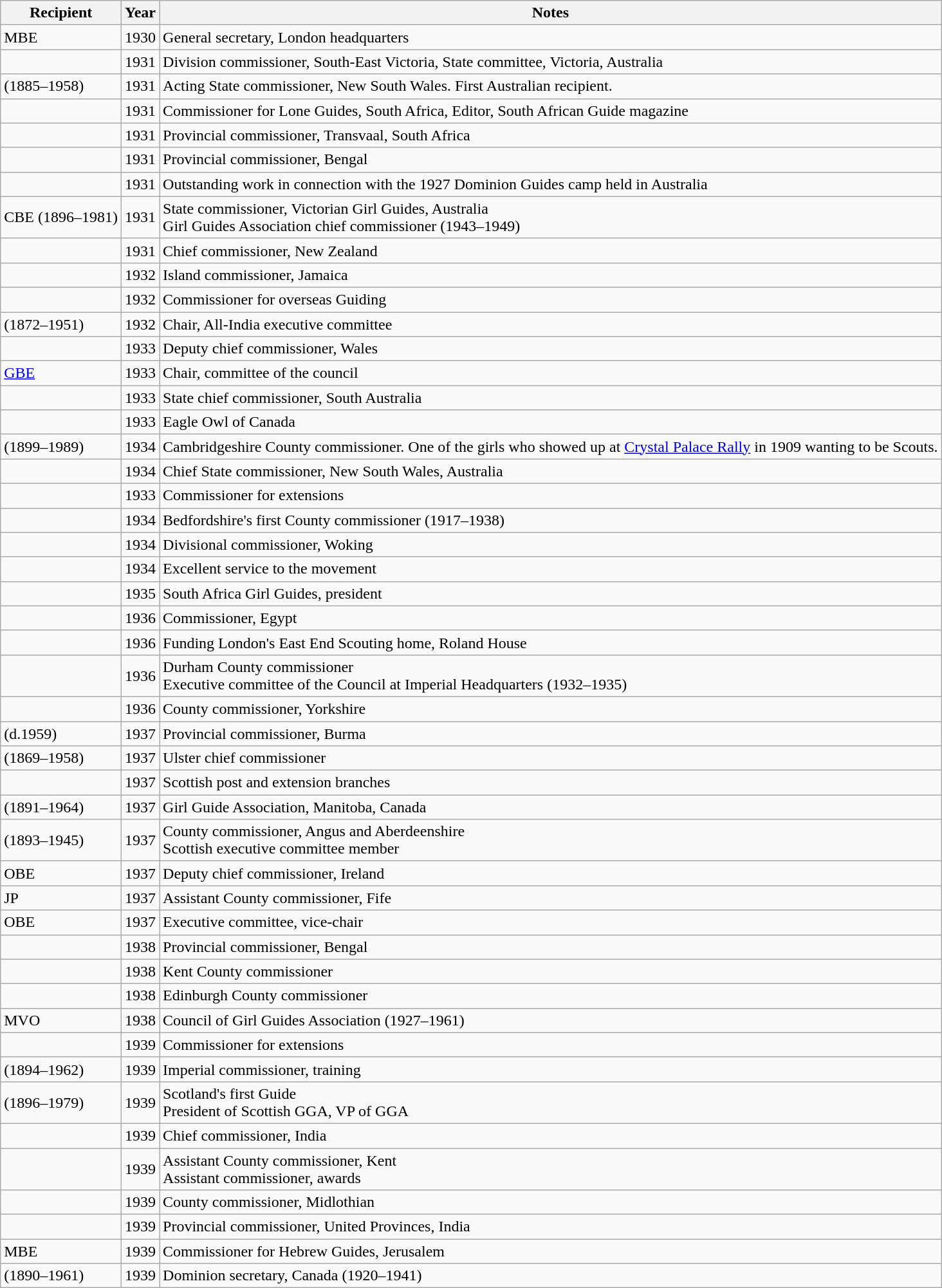<table class="wikitable sortable">
<tr>
<th>Recipient</th>
<th>Year</th>
<th>Notes</th>
</tr>
<tr>
<td> MBE</td>
<td align=right>1930</td>
<td>General secretary, London headquarters</td>
</tr>
<tr>
<td></td>
<td align=right>1931</td>
<td>Division commissioner, South-East Victoria, State committee, Victoria, Australia</td>
</tr>
<tr>
<td> (1885–1958)</td>
<td align=right>1931</td>
<td>Acting State commissioner, New South Wales. First Australian recipient.</td>
</tr>
<tr>
<td></td>
<td align=right>1931</td>
<td>Commissioner for Lone Guides, South Africa, Editor, South African Guide magazine</td>
</tr>
<tr>
<td></td>
<td align=right>1931</td>
<td>Provincial commissioner, Transvaal, South Africa</td>
</tr>
<tr>
<td></td>
<td align=right>1931</td>
<td>Provincial commissioner, Bengal</td>
</tr>
<tr>
<td></td>
<td align=right>1931</td>
<td>Outstanding work in connection with the 1927 Dominion Guides camp held in Australia</td>
</tr>
<tr>
<td> CBE (1896–1981)</td>
<td align=right>1931</td>
<td>State commissioner, Victorian Girl Guides, Australia<br>Girl Guides Association chief commissioner (1943–1949)</td>
</tr>
<tr>
<td></td>
<td align=right>1931</td>
<td>Chief commissioner, New Zealand</td>
</tr>
<tr>
<td></td>
<td align=right>1932</td>
<td>Island commissioner, Jamaica</td>
</tr>
<tr>
<td></td>
<td align=right>1932</td>
<td>Commissioner for overseas Guiding</td>
</tr>
<tr>
<td> (1872–1951)</td>
<td align=right>1932</td>
<td>Chair, All-India executive committee</td>
</tr>
<tr>
<td></td>
<td align=right>1933</td>
<td>Deputy chief commissioner, Wales</td>
</tr>
<tr>
<td> <a href='#'>GBE</a></td>
<td align=right>1933</td>
<td>Chair, committee of the council</td>
</tr>
<tr>
<td></td>
<td align=right>1933</td>
<td>State chief commissioner, South Australia</td>
</tr>
<tr>
<td></td>
<td align=right>1933</td>
<td>Eagle Owl of Canada</td>
</tr>
<tr>
<td> (1899–1989)</td>
<td align=right>1934</td>
<td>Cambridgeshire County commissioner. One of the girls who showed up at <a href='#'>Crystal Palace Rally</a> in 1909 wanting to be Scouts.</td>
</tr>
<tr>
<td></td>
<td align=right>1934</td>
<td>Chief State commissioner, New South Wales, Australia</td>
</tr>
<tr>
<td></td>
<td align=right>1933</td>
<td>Commissioner for extensions</td>
</tr>
<tr>
<td></td>
<td align=right>1934</td>
<td>Bedfordshire's first County commissioner (1917–1938)</td>
</tr>
<tr>
<td></td>
<td align=right>1934</td>
<td>Divisional commissioner, Woking</td>
</tr>
<tr>
<td></td>
<td align=right>1934</td>
<td>Excellent service to the movement</td>
</tr>
<tr>
<td></td>
<td align=right>1935</td>
<td>South Africa Girl Guides, president</td>
</tr>
<tr>
<td></td>
<td align=right>1936</td>
<td>Commissioner, Egypt</td>
</tr>
<tr>
<td></td>
<td align=right>1936</td>
<td>Funding London's East End Scouting home, Roland House</td>
</tr>
<tr>
<td></td>
<td align=right>1936</td>
<td>Durham County commissioner<br>Executive committee of the Council at Imperial Headquarters (1932–1935)</td>
</tr>
<tr>
<td></td>
<td align=right>1936</td>
<td>County commissioner, Yorkshire</td>
</tr>
<tr>
<td> (d.1959)</td>
<td align=right>1937</td>
<td>Provincial commissioner, Burma</td>
</tr>
<tr>
<td> (1869–1958)</td>
<td align=right>1937</td>
<td>Ulster chief commissioner</td>
</tr>
<tr>
<td></td>
<td align=right>1937</td>
<td>Scottish post and extension branches</td>
</tr>
<tr>
<td> (1891–1964)</td>
<td align=right>1937</td>
<td>Girl Guide Association, Manitoba, Canada</td>
</tr>
<tr>
<td> (1893–1945)</td>
<td align=right>1937</td>
<td>County commissioner, Angus and Aberdeenshire<br>Scottish executive committee member</td>
</tr>
<tr>
<td> OBE</td>
<td align=right>1937</td>
<td>Deputy chief commissioner, Ireland</td>
</tr>
<tr>
<td> JP</td>
<td align=right>1937</td>
<td>Assistant County commissioner, Fife</td>
</tr>
<tr>
<td> OBE</td>
<td align=right>1937</td>
<td>Executive committee, vice-chair</td>
</tr>
<tr>
<td></td>
<td align=right>1938</td>
<td>Provincial commissioner, Bengal</td>
</tr>
<tr>
<td></td>
<td align=right>1938</td>
<td>Kent County commissioner</td>
</tr>
<tr>
<td></td>
<td align=right>1938</td>
<td>Edinburgh County commissioner</td>
</tr>
<tr>
<td> MVO</td>
<td align=right>1938</td>
<td>Council of Girl Guides Association (1927–1961)</td>
</tr>
<tr>
<td></td>
<td align=right>1939</td>
<td>Commissioner for extensions</td>
</tr>
<tr>
<td> (1894–1962)</td>
<td align=right>1939</td>
<td>Imperial commissioner, training</td>
</tr>
<tr>
<td> (1896–1979)</td>
<td align=right>1939</td>
<td>Scotland's first Guide<br>President of Scottish GGA, VP of GGA</td>
</tr>
<tr>
<td></td>
<td align=right>1939</td>
<td>Chief commissioner, India</td>
</tr>
<tr>
<td></td>
<td align=right>1939</td>
<td>Assistant County commissioner, Kent<br>Assistant commissioner, awards</td>
</tr>
<tr>
<td></td>
<td align=right>1939</td>
<td>County commissioner, Midlothian</td>
</tr>
<tr>
<td></td>
<td align=right>1939</td>
<td>Provincial commissioner, United Provinces, India</td>
</tr>
<tr>
<td> MBE</td>
<td align=right>1939</td>
<td>Commissioner for Hebrew Guides, Jerusalem</td>
</tr>
<tr>
<td> (1890–1961)</td>
<td align=right>1939</td>
<td>Dominion secretary, Canada (1920–1941)</td>
</tr>
</table>
